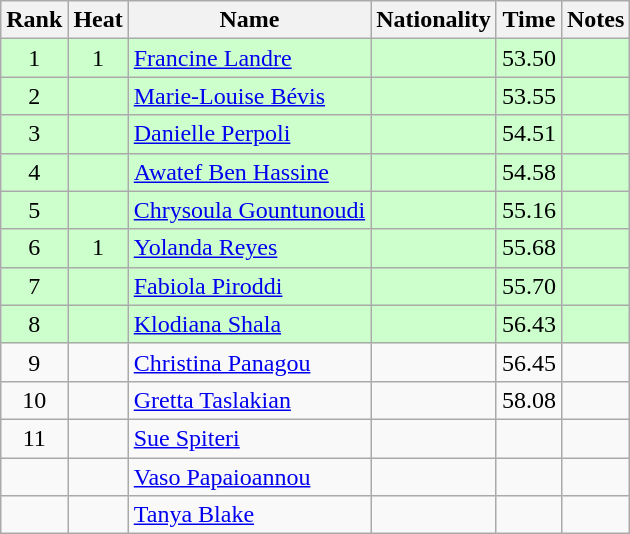<table class="wikitable sortable" style="text-align:center">
<tr>
<th>Rank</th>
<th>Heat</th>
<th>Name</th>
<th>Nationality</th>
<th>Time</th>
<th>Notes</th>
</tr>
<tr bgcolor=ccffcc>
<td>1</td>
<td>1</td>
<td align=left><a href='#'>Francine Landre</a></td>
<td align=left></td>
<td>53.50</td>
<td></td>
</tr>
<tr bgcolor=ccffcc>
<td>2</td>
<td></td>
<td align=left><a href='#'>Marie-Louise Bévis</a></td>
<td align=left></td>
<td>53.55</td>
<td></td>
</tr>
<tr bgcolor=ccffcc>
<td>3</td>
<td></td>
<td align=left><a href='#'>Danielle Perpoli</a></td>
<td align=left></td>
<td>54.51</td>
<td></td>
</tr>
<tr bgcolor=ccffcc>
<td>4</td>
<td></td>
<td align=left><a href='#'>Awatef Ben Hassine</a></td>
<td align=left></td>
<td>54.58</td>
<td></td>
</tr>
<tr bgcolor=ccffcc>
<td>5</td>
<td></td>
<td align=left><a href='#'>Chrysoula Gountunoudi</a></td>
<td align=left></td>
<td>55.16</td>
<td></td>
</tr>
<tr bgcolor=ccffcc>
<td>6</td>
<td>1</td>
<td align=left><a href='#'>Yolanda Reyes</a></td>
<td align=left></td>
<td>55.68</td>
<td></td>
</tr>
<tr bgcolor=ccffcc>
<td>7</td>
<td></td>
<td align=left><a href='#'>Fabiola Piroddi</a></td>
<td align=left></td>
<td>55.70</td>
<td></td>
</tr>
<tr bgcolor=ccffcc>
<td>8</td>
<td></td>
<td align=left><a href='#'>Klodiana Shala</a></td>
<td align=left></td>
<td>56.43</td>
<td></td>
</tr>
<tr>
<td>9</td>
<td></td>
<td align=left><a href='#'>Christina Panagou</a></td>
<td align=left></td>
<td>56.45</td>
<td></td>
</tr>
<tr>
<td>10</td>
<td></td>
<td align=left><a href='#'>Gretta Taslakian</a></td>
<td align=left></td>
<td>58.08</td>
<td></td>
</tr>
<tr>
<td>11</td>
<td></td>
<td align=left><a href='#'>Sue Spiteri</a></td>
<td align=left></td>
<td></td>
<td></td>
</tr>
<tr>
<td></td>
<td></td>
<td align=left><a href='#'>Vaso Papaioannou</a></td>
<td align=left></td>
<td></td>
<td></td>
</tr>
<tr>
<td></td>
<td></td>
<td align=left><a href='#'>Tanya Blake</a></td>
<td align=left></td>
<td></td>
<td></td>
</tr>
</table>
